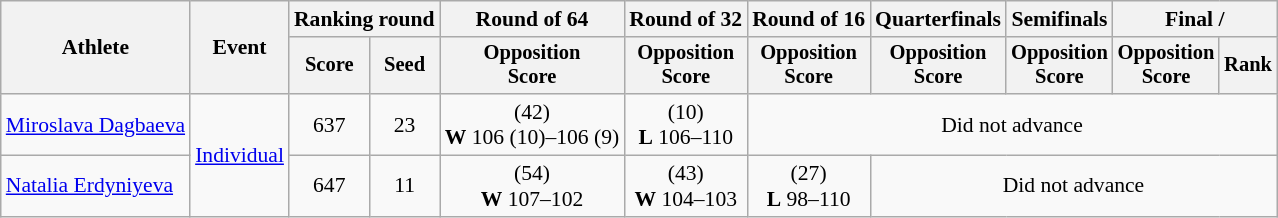<table class="wikitable" style="font-size:90%">
<tr>
<th rowspan="2">Athlete</th>
<th rowspan="2">Event</th>
<th colspan="2">Ranking round</th>
<th>Round of 64</th>
<th>Round of 32</th>
<th>Round of 16</th>
<th>Quarterfinals</th>
<th>Semifinals</th>
<th colspan="2">Final / </th>
</tr>
<tr style="font-size:95%">
<th>Score</th>
<th>Seed</th>
<th>Opposition<br>Score</th>
<th>Opposition<br>Score</th>
<th>Opposition<br>Score</th>
<th>Opposition<br>Score</th>
<th>Opposition<br>Score</th>
<th>Opposition<br>Score</th>
<th>Rank</th>
</tr>
<tr align=center>
<td align=left><a href='#'>Miroslava Dagbaeva</a></td>
<td align=left rowspan=2><a href='#'>Individual</a></td>
<td>637</td>
<td>23</td>
<td> (42)<br><strong>W</strong> 106 (10)–106 (9)</td>
<td> (10)<br><strong>L</strong>  106–110</td>
<td colspan=5>Did not advance</td>
</tr>
<tr align=center>
<td align=left><a href='#'>Natalia Erdyniyeva</a></td>
<td>647</td>
<td>11</td>
<td> (54)<br><strong>W</strong> 107–102</td>
<td> (43)<br><strong>W</strong>  104–103</td>
<td> (27)<br><strong>L</strong>  98–110</td>
<td colspan=4>Did not advance</td>
</tr>
</table>
